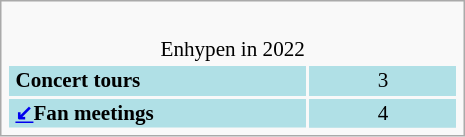<table class="infobox" style="width:22em; font-size: 88%; text-align:center;">
<tr>
<td style="text-align:center;" colspan="2"><br><span>Enhypen in 2022</span></td>
</tr>
<tr style="background-color:#b0e0e6">
<th scope="row" style="padding:.1em .3em; text-align:left;">Concert tours</th>
<td style="background-color:#b0e0e6; width:33%;">3</td>
</tr>
<tr style="background-color:#b0e0e6">
<th scope="row" style="padding:.1em .3em; text-align:left;"><span><a href='#'>↙</a></span>Fan meetings</th>
<td style="background-color:#b0e0e6; width:33%;">4</td>
</tr>
</table>
